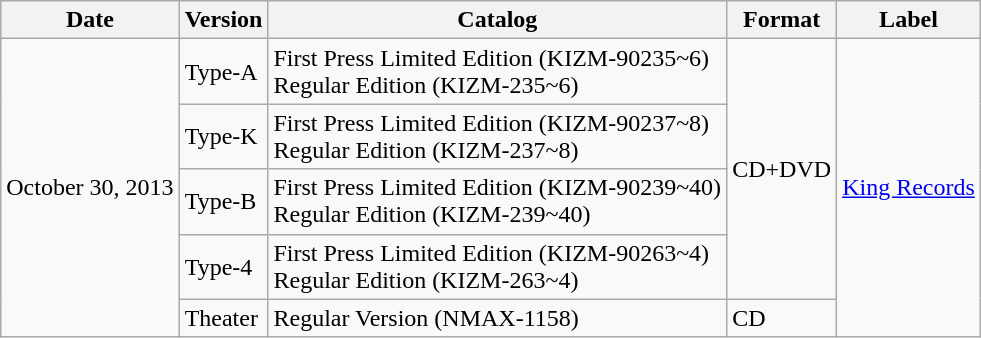<table class="wikitable plainrowheaders">
<tr>
<th scope="col">Date</th>
<th>Version</th>
<th>Catalog</th>
<th>Format</th>
<th>Label</th>
</tr>
<tr>
<td scope="row" rowspan="5">October 30, 2013</td>
<td>Type-A</td>
<td>First Press Limited Edition (KIZM-90235~6)<br>Regular Edition (KIZM-235~6)</td>
<td scope="row" rowspan="4">CD+DVD</td>
<td scope="row" rowspan="5"><a href='#'>King Records</a></td>
</tr>
<tr>
<td>Type-K</td>
<td>First Press Limited Edition (KIZM-90237~8)<br>Regular Edition (KIZM-237~8)</td>
</tr>
<tr>
<td>Type-B</td>
<td>First Press Limited Edition (KIZM-90239~40)<br>Regular Edition (KIZM-239~40)</td>
</tr>
<tr>
<td>Type-4</td>
<td>First Press Limited Edition (KIZM-90263~4)<br>Regular Edition (KIZM-263~4)</td>
</tr>
<tr>
<td>Theater</td>
<td>Regular Version (NMAX-1158)</td>
<td>CD</td>
</tr>
</table>
